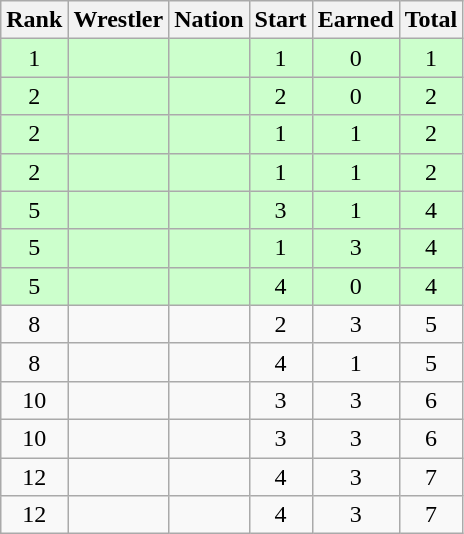<table class="wikitable sortable" style="text-align:center;">
<tr>
<th>Rank</th>
<th>Wrestler</th>
<th>Nation</th>
<th>Start</th>
<th>Earned</th>
<th>Total</th>
</tr>
<tr style="background:#cfc;">
<td>1</td>
<td align=left></td>
<td align=left></td>
<td>1</td>
<td>0</td>
<td>1</td>
</tr>
<tr style="background:#cfc;">
<td>2</td>
<td align=left></td>
<td align=left></td>
<td>2</td>
<td>0</td>
<td>2</td>
</tr>
<tr style="background:#cfc;">
<td>2</td>
<td align=left></td>
<td align=left></td>
<td>1</td>
<td>1</td>
<td>2</td>
</tr>
<tr style="background:#cfc;">
<td>2</td>
<td align=left></td>
<td align=left></td>
<td>1</td>
<td>1</td>
<td>2</td>
</tr>
<tr style="background:#cfc;">
<td>5</td>
<td align=left></td>
<td align=left></td>
<td>3</td>
<td>1</td>
<td>4</td>
</tr>
<tr style="background:#cfc;">
<td>5</td>
<td align=left></td>
<td align=left></td>
<td>1</td>
<td>3</td>
<td>4</td>
</tr>
<tr style="background:#cfc;">
<td>5</td>
<td align=left></td>
<td align=left></td>
<td>4</td>
<td>0</td>
<td>4</td>
</tr>
<tr>
<td>8</td>
<td align=left></td>
<td align=left></td>
<td>2</td>
<td>3</td>
<td>5</td>
</tr>
<tr>
<td>8</td>
<td align=left></td>
<td align=left></td>
<td>4</td>
<td>1</td>
<td>5</td>
</tr>
<tr>
<td>10</td>
<td align=left></td>
<td align=left></td>
<td>3</td>
<td>3</td>
<td>6</td>
</tr>
<tr>
<td>10</td>
<td align=left></td>
<td align=left></td>
<td>3</td>
<td>3</td>
<td>6</td>
</tr>
<tr>
<td>12</td>
<td align=left></td>
<td align=left></td>
<td>4</td>
<td>3</td>
<td>7</td>
</tr>
<tr>
<td>12</td>
<td align=left></td>
<td align=left></td>
<td>4</td>
<td>3</td>
<td>7</td>
</tr>
</table>
